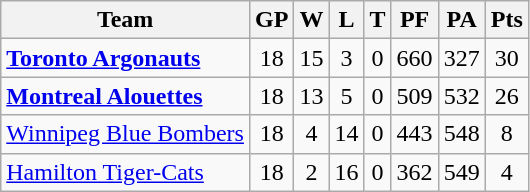<table class="wikitable">
<tr>
<th>Team</th>
<th>GP</th>
<th>W</th>
<th>L</th>
<th>T</th>
<th>PF</th>
<th>PA</th>
<th>Pts</th>
</tr>
<tr align="center">
<td align="left"><strong><a href='#'>Toronto Argonauts</a></strong></td>
<td>18</td>
<td>15</td>
<td>3</td>
<td>0</td>
<td>660</td>
<td>327</td>
<td>30</td>
</tr>
<tr align="center">
<td align="left"><strong><a href='#'>Montreal Alouettes</a></strong></td>
<td>18</td>
<td>13</td>
<td>5</td>
<td>0</td>
<td>509</td>
<td>532</td>
<td>26</td>
</tr>
<tr align="center">
<td align="left"><a href='#'>Winnipeg Blue Bombers</a></td>
<td>18</td>
<td>4</td>
<td>14</td>
<td>0</td>
<td>443</td>
<td>548</td>
<td>8</td>
</tr>
<tr align="center">
<td align="left"><a href='#'>Hamilton Tiger-Cats</a></td>
<td>18</td>
<td>2</td>
<td>16</td>
<td>0</td>
<td>362</td>
<td>549</td>
<td>4</td>
</tr>
</table>
